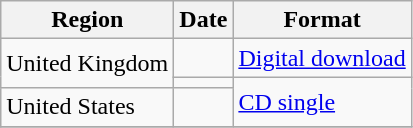<table class=wikitable>
<tr>
<th>Region</th>
<th>Date</th>
<th>Format</th>
</tr>
<tr>
<td rowspan="2">United Kingdom</td>
<td></td>
<td><a href='#'>Digital download</a></td>
</tr>
<tr>
<td></td>
<td rowspan="2"><a href='#'>CD single</a></td>
</tr>
<tr>
<td>United States</td>
<td></td>
</tr>
<tr>
</tr>
</table>
